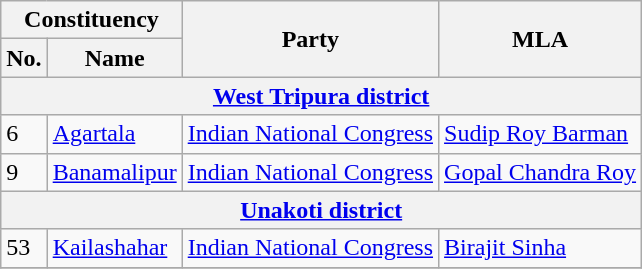<table class="wikitable sortable">
<tr>
<th colspan="2">Constituency</th>
<th rowspan="2">Party</th>
<th rowspan="2">MLA</th>
</tr>
<tr>
<th>No.</th>
<th>Name</th>
</tr>
<tr>
<th colspan="4"><strong><a href='#'>West Tripura district</a></strong></th>
</tr>
<tr>
<td>6</td>
<td><a href='#'>Agartala</a></td>
<td><a href='#'>Indian National Congress</a></td>
<td><a href='#'>Sudip Roy Barman</a></td>
</tr>
<tr>
<td>9</td>
<td><a href='#'>Banamalipur</a></td>
<td><a href='#'>Indian National Congress</a></td>
<td><a href='#'>Gopal Chandra Roy</a></td>
</tr>
<tr>
<th colspan="4"><a href='#'>Unakoti district</a></th>
</tr>
<tr>
<td>53</td>
<td><a href='#'>Kailashahar</a></td>
<td><a href='#'>Indian National Congress</a></td>
<td><a href='#'>Birajit Sinha</a></td>
</tr>
<tr>
</tr>
</table>
